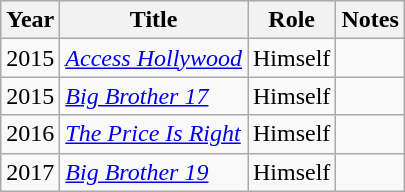<table class="wikitable sortable">
<tr>
<th>Year</th>
<th>Title</th>
<th>Role</th>
<th class="unsortable">Notes</th>
</tr>
<tr>
<td>2015</td>
<td><em><a href='#'>Access Hollywood</a></em></td>
<td>Himself</td>
<td></td>
</tr>
<tr>
<td>2015</td>
<td><em><a href='#'>Big Brother 17</a></em></td>
<td>Himself</td>
<td></td>
</tr>
<tr>
<td>2016</td>
<td><em><a href='#'>The Price Is Right</a></em></td>
<td>Himself</td>
<td></td>
</tr>
<tr>
<td>2017</td>
<td><em><a href='#'>Big Brother 19</a></em></td>
<td>Himself</td>
<td></td>
</tr>
</table>
